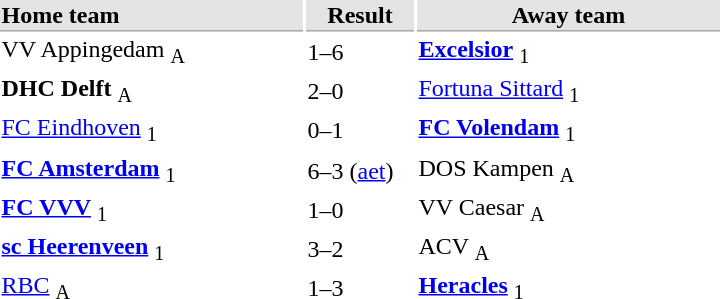<table>
<tr bgcolor="#E4E4E4">
<th style="border-bottom:1px solid #AAAAAA" width="200" align="left">Home team</th>
<th style="border-bottom:1px solid #AAAAAA" width="70" align="center">Result</th>
<th style="border-bottom:1px solid #AAAAAA" width="200">Away team</th>
</tr>
<tr>
<td>VV Appingedam <sub>A</sub></td>
<td>1–6</td>
<td><strong><a href='#'>Excelsior</a></strong> <sub>1</sub></td>
</tr>
<tr>
<td><strong>DHC Delft</strong> <sub>A</sub></td>
<td>2–0</td>
<td><a href='#'>Fortuna Sittard</a> <sub>1</sub></td>
</tr>
<tr>
<td><a href='#'>FC Eindhoven</a> <sub>1</sub></td>
<td>0–1</td>
<td><strong><a href='#'>FC Volendam</a></strong> <sub>1</sub></td>
</tr>
<tr>
<td><strong><a href='#'>FC Amsterdam</a></strong> <sub>1</sub></td>
<td>6–3 (<a href='#'>aet</a>)</td>
<td>DOS Kampen <sub>A</sub></td>
</tr>
<tr>
<td><strong><a href='#'>FC VVV</a></strong> <sub>1</sub></td>
<td>1–0</td>
<td>VV Caesar <sub>A</sub></td>
</tr>
<tr>
<td><strong><a href='#'>sc Heerenveen</a></strong> <sub>1</sub></td>
<td>3–2</td>
<td>ACV <sub>A</sub></td>
</tr>
<tr>
<td><a href='#'>RBC</a> <sub>A</sub></td>
<td>1–3</td>
<td><strong><a href='#'>Heracles</a></strong> <sub>1</sub></td>
</tr>
</table>
